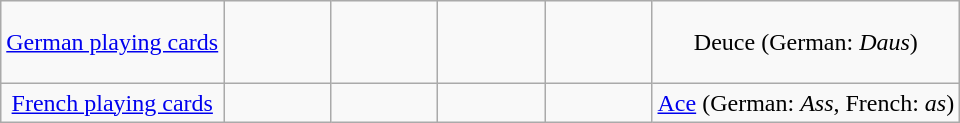<table class="wikitable" style="text-align:center;">
<tr>
<td><a href='#'>German playing cards</a></td>
<td style="width:4em; height:3em;"></td>
<td style="width:4em; height:3em;"></td>
<td style="width:4em; height:3em;"></td>
<td style="width:4em; height:3em;"></td>
<td>Deuce (German: <em>Daus</em>)</td>
</tr>
<tr>
<td><a href='#'>French playing cards</a></td>
<td style="width:4em; "></td>
<td style="width:4em; "></td>
<td style="width:4em; "></td>
<td style="width:4em; "></td>
<td><a href='#'>Ace</a> (German: <em>Ass</em>, French: <em>as</em>)</td>
</tr>
</table>
